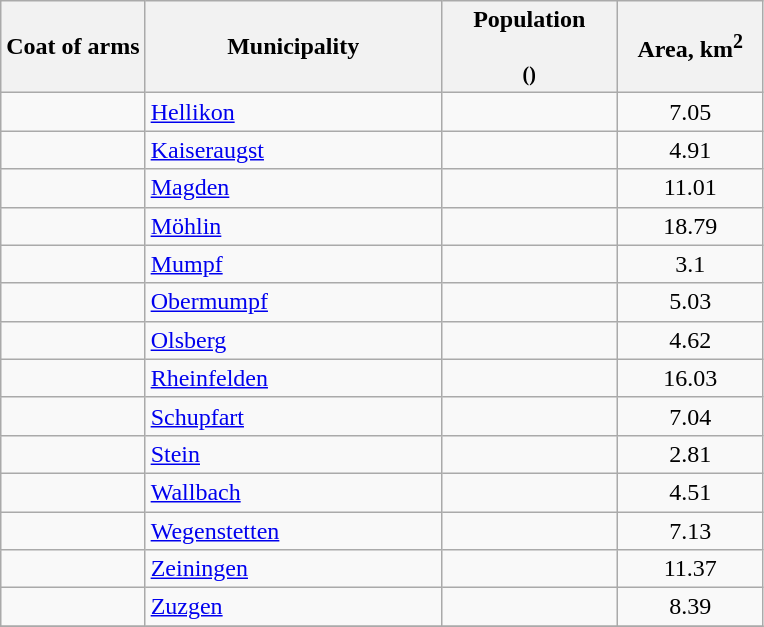<table class="wikitable">
<tr>
<th>Coat of arms</th>
<th width="190">Municipality</th>
<th width="110">Population<br><small><br>()</small></th>
<th width="90">Area, km<sup>2</sup></th>
</tr>
<tr>
<td></td>
<td><a href='#'>Hellikon</a></td>
<td align="center"></td>
<td align="center">7.05</td>
</tr>
<tr>
<td></td>
<td><a href='#'>Kaiseraugst</a></td>
<td align="center"></td>
<td align="center">4.91</td>
</tr>
<tr>
<td></td>
<td><a href='#'>Magden</a></td>
<td align="center"></td>
<td align="center">11.01</td>
</tr>
<tr>
<td></td>
<td><a href='#'>Möhlin</a></td>
<td align="center"></td>
<td align="center">18.79</td>
</tr>
<tr>
<td></td>
<td><a href='#'>Mumpf</a></td>
<td align="center"></td>
<td align="center">3.1</td>
</tr>
<tr>
<td></td>
<td><a href='#'>Obermumpf</a></td>
<td align="center"></td>
<td align="center">5.03</td>
</tr>
<tr>
<td></td>
<td><a href='#'>Olsberg</a></td>
<td align="center"></td>
<td align="center">4.62</td>
</tr>
<tr>
<td></td>
<td><a href='#'>Rheinfelden</a></td>
<td align="center"></td>
<td align="center">16.03</td>
</tr>
<tr>
<td></td>
<td><a href='#'>Schupfart</a></td>
<td align="center"></td>
<td align="center">7.04</td>
</tr>
<tr>
<td></td>
<td><a href='#'>Stein</a></td>
<td align="center"></td>
<td align="center">2.81</td>
</tr>
<tr>
<td></td>
<td><a href='#'>Wallbach</a></td>
<td align="center"></td>
<td align="center">4.51</td>
</tr>
<tr>
<td></td>
<td><a href='#'>Wegenstetten</a></td>
<td align="center"></td>
<td align="center">7.13</td>
</tr>
<tr>
<td></td>
<td><a href='#'>Zeiningen</a></td>
<td align="center"></td>
<td align="center">11.37</td>
</tr>
<tr>
<td></td>
<td><a href='#'>Zuzgen</a></td>
<td align="center"></td>
<td align="center">8.39</td>
</tr>
<tr>
</tr>
</table>
